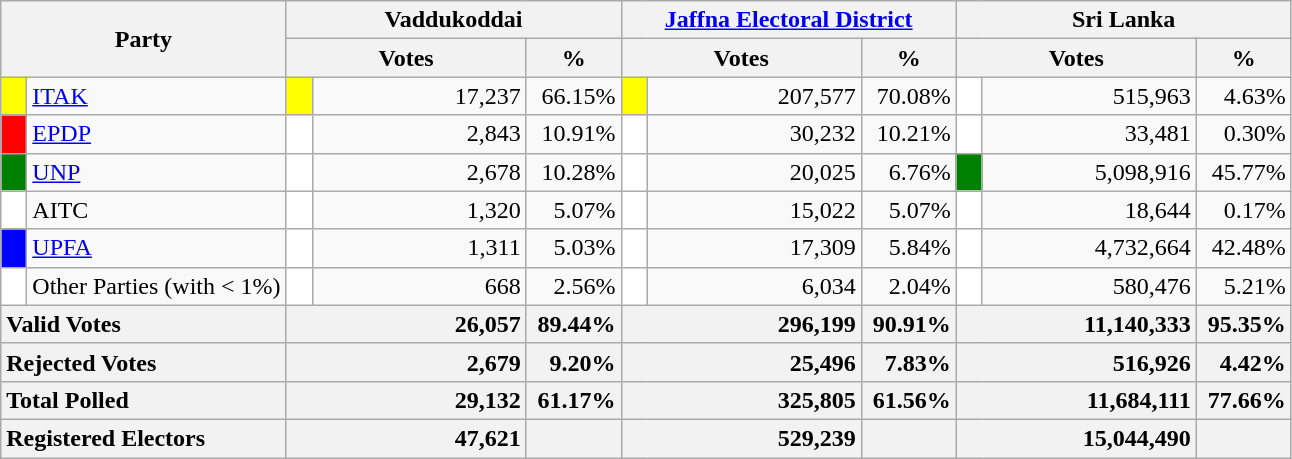<table class="wikitable">
<tr>
<th colspan="2" width="144px"rowspan="2">Party</th>
<th colspan="3" width="216px">Vaddukoddai</th>
<th colspan="3" width="216px"><a href='#'>Jaffna Electoral District</a></th>
<th colspan="3" width="216px">Sri Lanka</th>
</tr>
<tr>
<th colspan="2" width="144px">Votes</th>
<th>%</th>
<th colspan="2" width="144px">Votes</th>
<th>%</th>
<th colspan="2" width="144px">Votes</th>
<th>%</th>
</tr>
<tr>
<td style="background-color:yellow;" width="10px"></td>
<td style="text-align:left;"><a href='#'>ITAK</a></td>
<td style="background-color:yellow;" width="10px"></td>
<td style="text-align:right;">17,237</td>
<td style="text-align:right;">66.15%</td>
<td style="background-color:yellow;" width="10px"></td>
<td style="text-align:right;">207,577</td>
<td style="text-align:right;">70.08%</td>
<td style="background-color:white;" width="10px"></td>
<td style="text-align:right;">515,963</td>
<td style="text-align:right;">4.63%</td>
</tr>
<tr>
<td style="background-color:red;" width="10px"></td>
<td style="text-align:left;"><a href='#'>EPDP</a></td>
<td style="background-color:white;" width="10px"></td>
<td style="text-align:right;">2,843</td>
<td style="text-align:right;">10.91%</td>
<td style="background-color:white;" width="10px"></td>
<td style="text-align:right;">30,232</td>
<td style="text-align:right;">10.21%</td>
<td style="background-color:white;" width="10px"></td>
<td style="text-align:right;">33,481</td>
<td style="text-align:right;">0.30%</td>
</tr>
<tr>
<td style="background-color:green;" width="10px"></td>
<td style="text-align:left;"><a href='#'>UNP</a></td>
<td style="background-color:white;" width="10px"></td>
<td style="text-align:right;">2,678</td>
<td style="text-align:right;">10.28%</td>
<td style="background-color:white;" width="10px"></td>
<td style="text-align:right;">20,025</td>
<td style="text-align:right;">6.76%</td>
<td style="background-color:green;" width="10px"></td>
<td style="text-align:right;">5,098,916</td>
<td style="text-align:right;">45.77%</td>
</tr>
<tr>
<td style="background-color:white;" width="10px"></td>
<td style="text-align:left;">AITC</td>
<td style="background-color:white;" width="10px"></td>
<td style="text-align:right;">1,320</td>
<td style="text-align:right;">5.07%</td>
<td style="background-color:white;" width="10px"></td>
<td style="text-align:right;">15,022</td>
<td style="text-align:right;">5.07%</td>
<td style="background-color:white;" width="10px"></td>
<td style="text-align:right;">18,644</td>
<td style="text-align:right;">0.17%</td>
</tr>
<tr>
<td style="background-color:blue;" width="10px"></td>
<td style="text-align:left;"><a href='#'>UPFA</a></td>
<td style="background-color:white;" width="10px"></td>
<td style="text-align:right;">1,311</td>
<td style="text-align:right;">5.03%</td>
<td style="background-color:white;" width="10px"></td>
<td style="text-align:right;">17,309</td>
<td style="text-align:right;">5.84%</td>
<td style="background-color:white;" width="10px"></td>
<td style="text-align:right;">4,732,664</td>
<td style="text-align:right;">42.48%</td>
</tr>
<tr>
<td style="background-color:white;" width="10px"></td>
<td style="text-align:left;">Other Parties (with < 1%)</td>
<td style="background-color:white;" width="10px"></td>
<td style="text-align:right;">668</td>
<td style="text-align:right;">2.56%</td>
<td style="background-color:white;" width="10px"></td>
<td style="text-align:right;">6,034</td>
<td style="text-align:right;">2.04%</td>
<td style="background-color:white;" width="10px"></td>
<td style="text-align:right;">580,476</td>
<td style="text-align:right;">5.21%</td>
</tr>
<tr>
<th colspan="2" width="144px"style="text-align:left;">Valid Votes</th>
<th style="text-align:right;"colspan="2" width="144px">26,057</th>
<th style="text-align:right;">89.44%</th>
<th style="text-align:right;"colspan="2" width="144px">296,199</th>
<th style="text-align:right;">90.91%</th>
<th style="text-align:right;"colspan="2" width="144px">11,140,333</th>
<th style="text-align:right;">95.35%</th>
</tr>
<tr>
<th colspan="2" width="144px"style="text-align:left;">Rejected Votes</th>
<th style="text-align:right;"colspan="2" width="144px">2,679</th>
<th style="text-align:right;">9.20%</th>
<th style="text-align:right;"colspan="2" width="144px">25,496</th>
<th style="text-align:right;">7.83%</th>
<th style="text-align:right;"colspan="2" width="144px">516,926</th>
<th style="text-align:right;">4.42%</th>
</tr>
<tr>
<th colspan="2" width="144px"style="text-align:left;">Total Polled</th>
<th style="text-align:right;"colspan="2" width="144px">29,132</th>
<th style="text-align:right;">61.17%</th>
<th style="text-align:right;"colspan="2" width="144px">325,805</th>
<th style="text-align:right;">61.56%</th>
<th style="text-align:right;"colspan="2" width="144px">11,684,111</th>
<th style="text-align:right;">77.66%</th>
</tr>
<tr>
<th colspan="2" width="144px"style="text-align:left;">Registered Electors</th>
<th style="text-align:right;"colspan="2" width="144px">47,621</th>
<th></th>
<th style="text-align:right;"colspan="2" width="144px">529,239</th>
<th></th>
<th style="text-align:right;"colspan="2" width="144px">15,044,490</th>
<th></th>
</tr>
</table>
